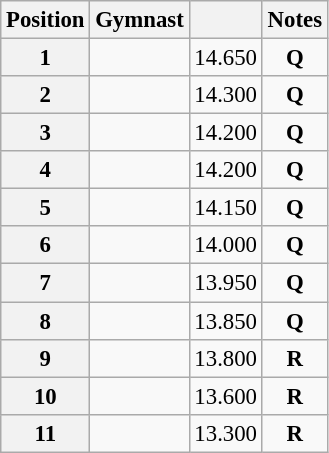<table class="wikitable sortable" style="text-align:center; font-size:95%">
<tr>
<th scope=col>Position</th>
<th scope=col>Gymnast</th>
<th scope=col></th>
<th scope=col>Notes</th>
</tr>
<tr>
<th scope=row>1</th>
<td align=left></td>
<td>14.650</td>
<td><strong>Q</strong></td>
</tr>
<tr>
<th scope=row>2</th>
<td align=left></td>
<td>14.300</td>
<td><strong>Q</strong></td>
</tr>
<tr>
<th scope=row>3</th>
<td align=left></td>
<td>14.200</td>
<td><strong>Q</strong></td>
</tr>
<tr>
<th scope=row>4</th>
<td align=left></td>
<td>14.200</td>
<td><strong>Q</strong></td>
</tr>
<tr>
<th scope=row>5</th>
<td align=left></td>
<td>14.150</td>
<td><strong>Q</strong></td>
</tr>
<tr>
<th scope=row>6</th>
<td align=left></td>
<td>14.000</td>
<td><strong>Q</strong></td>
</tr>
<tr>
<th scope=row>7</th>
<td align=left></td>
<td>13.950</td>
<td><strong>Q</strong></td>
</tr>
<tr>
<th scope=row>8</th>
<td align=left></td>
<td>13.850</td>
<td><strong>Q</strong></td>
</tr>
<tr>
<th scope=row>9</th>
<td align=left></td>
<td>13.800</td>
<td><strong>R</strong></td>
</tr>
<tr>
<th scope=row>10</th>
<td align=left></td>
<td>13.600</td>
<td><strong>R</strong></td>
</tr>
<tr>
<th scope=row>11</th>
<td align=left></td>
<td>13.300</td>
<td><strong>R</strong></td>
</tr>
</table>
